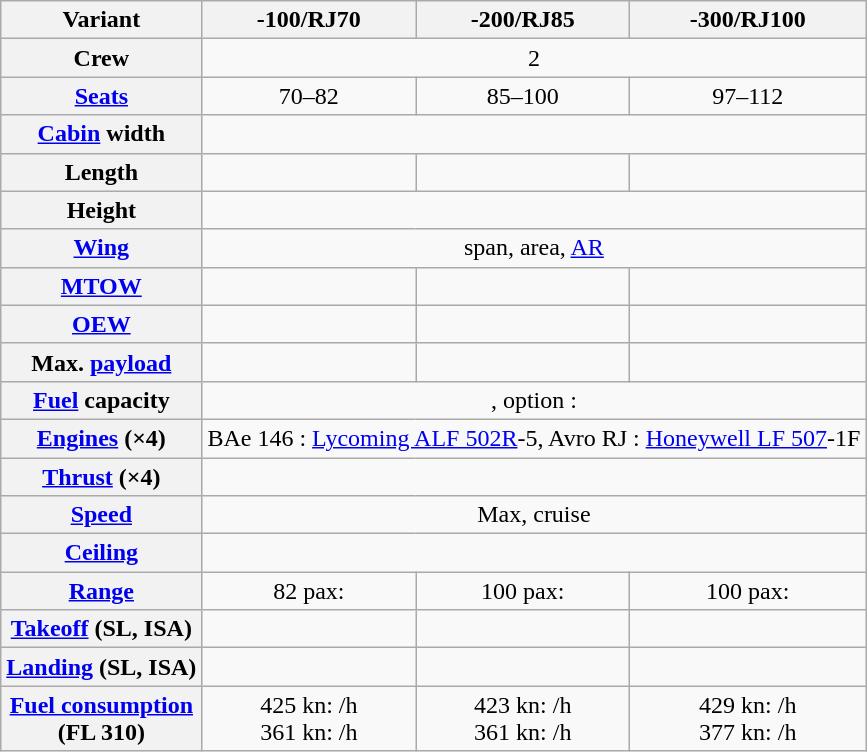<table class="wikitable" style="text-align: center">
<tr>
<th>Variant</th>
<th>-100/RJ70</th>
<th>-200/RJ85</th>
<th>-300/RJ100</th>
</tr>
<tr>
<th>Crew</th>
<td colspan= 3>2</td>
</tr>
<tr>
<th><a href='#'>Seats</a></th>
<td>70–82</td>
<td>85–100</td>
<td>97–112</td>
</tr>
<tr>
<th><a href='#'>Cabin</a> width</th>
<td colspan= 3></td>
</tr>
<tr>
<th>Length</th>
<td></td>
<td></td>
<td></td>
</tr>
<tr>
<th>Height</th>
<td colspan= 3></td>
</tr>
<tr>
<th><a href='#'>Wing</a></th>
<td colspan= 3> span,  area,  <a href='#'>AR</a></td>
</tr>
<tr>
<th><a href='#'>MTOW</a></th>
<td></td>
<td></td>
<td></td>
</tr>
<tr>
<th><a href='#'>OEW</a></th>
<td></td>
<td></td>
<td></td>
</tr>
<tr>
<th>Max. <a href='#'>payload</a></th>
<td></td>
<td></td>
<td></td>
</tr>
<tr>
<th><a href='#'>Fuel</a> capacity</th>
<td colspan=3>, option : </td>
</tr>
<tr>
<th><a href='#'>Engines</a> (×4)</th>
<td colspan=3>BAe 146 : <a href='#'>Lycoming ALF 502R</a>-5, Avro RJ : <a href='#'>Honeywell LF 507</a>-1F</td>
</tr>
<tr>
<th><a href='#'>Thrust</a> (×4)</th>
<td colspan=3></td>
</tr>
<tr>
<th><a href='#'>Speed</a></th>
<td colspan=3> Max,  cruise</td>
</tr>
<tr>
<th><a href='#'>Ceiling</a></th>
<td colspan=3></td>
</tr>
<tr>
<th><a href='#'>Range</a></th>
<td>82 pax: </td>
<td>100 pax: </td>
<td>100 pax: </td>
</tr>
<tr>
<th><a href='#'>Takeoff</a> (SL, ISA)</th>
<td></td>
<td></td>
<td></td>
</tr>
<tr>
<th><a href='#'>Landing</a> (SL, ISA)</th>
<td></td>
<td></td>
<td></td>
</tr>
<tr>
<th><a href='#'>Fuel consumption</a><br>(FL 310)</th>
<td>425 kn: /h<br>361 kn: /h</td>
<td>423 kn: /h<br>361 kn: /h</td>
<td>429 kn: /h<br>377 kn: /h</td>
</tr>
</table>
